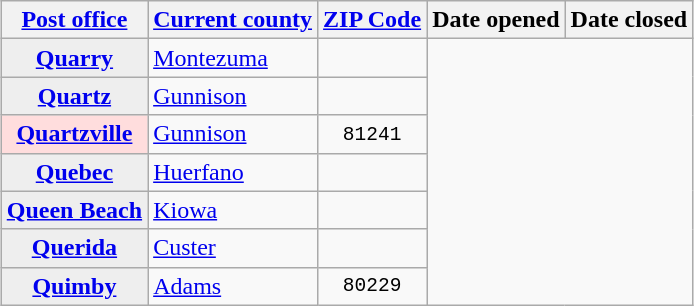<table class="wikitable sortable  plainrowheaders" style="margin:auto;">
<tr>
<th scope=col><a href='#'>Post office</a></th>
<th scope=col><a href='#'>Current county</a></th>
<th scope=col><a href='#'>ZIP Code</a></th>
<th scope=col>Date opened</th>
<th scope=col>Date closed</th>
</tr>
<tr>
<th scope=row rowspan=1 style="background-color:#EEEEEE;"><a href='#'>Quarry</a></th>
<td rowspan=1><a href='#'>Montezuma</a></td>
<td rowspan=1 align=center style="font-family:monospace;"><br>
</td>
</tr>
<tr>
<th scope=row rowspan=1 style="background-color:#EEEEEE;"><a href='#'>Quartz</a></th>
<td rowspan=1><a href='#'>Gunnison</a></td>
<td rowspan=1 align=center style="font-family:monospace;"><br>
</td>
</tr>
<tr>
<th scope=row rowspan=1 style="background-color:#FFDDDD;"><a href='#'>Quartzville</a></th>
<td rowspan=1><a href='#'>Gunnison</a></td>
<td rowspan=1 align=center style="font-family:monospace;">81241<br>
</td>
</tr>
<tr>
<th scope=row rowspan=1 style="background-color:#EEEEEE;"><a href='#'>Quebec</a></th>
<td rowspan=1><a href='#'>Huerfano</a></td>
<td rowspan=1 align=center style="font-family:monospace;"><br>
</td>
</tr>
<tr>
<th scope=row rowspan=1 style="background-color:#EEEEEE;"><a href='#'>Queen Beach</a></th>
<td rowspan=1><a href='#'>Kiowa</a></td>
<td rowspan=1 align=center style="font-family:monospace;"><br>
</td>
</tr>
<tr>
<th scope=row rowspan=3 style="background-color:#EEEEEE;"><a href='#'>Querida</a></th>
<td rowspan=3><a href='#'>Custer</a></td>
<td rowspan=3 align=center style="font-family:monospace;"><br>
</td>
</tr>
<tr>
</tr>
<tr>
</tr>
<tr>
<th scope=row rowspan=1 style="background-color:#EEEEEE;"><a href='#'>Quimby</a></th>
<td rowspan=1><a href='#'>Adams</a></td>
<td rowspan=1 align=center style="font-family:monospace;">80229<br>
</td>
</tr>
</table>
